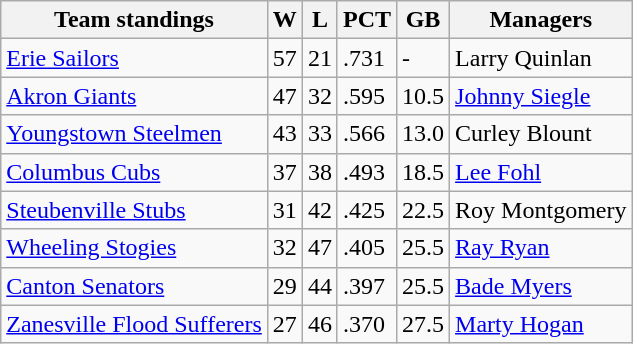<table class="wikitable">
<tr>
<th>Team standings</th>
<th>W</th>
<th>L</th>
<th>PCT</th>
<th>GB</th>
<th>Managers</th>
</tr>
<tr>
<td><a href='#'>Erie Sailors</a></td>
<td>57</td>
<td>21</td>
<td>.731</td>
<td>-</td>
<td>Larry Quinlan</td>
</tr>
<tr>
<td><a href='#'>Akron Giants</a></td>
<td>47</td>
<td>32</td>
<td>.595</td>
<td>10.5</td>
<td><a href='#'>Johnny Siegle</a></td>
</tr>
<tr>
<td><a href='#'>Youngstown Steelmen</a></td>
<td>43</td>
<td>33</td>
<td>.566</td>
<td>13.0</td>
<td>Curley Blount</td>
</tr>
<tr>
<td><a href='#'>Columbus Cubs</a></td>
<td>37</td>
<td>38</td>
<td>.493</td>
<td>18.5</td>
<td><a href='#'>Lee Fohl</a></td>
</tr>
<tr>
<td><a href='#'>Steubenville Stubs</a></td>
<td>31</td>
<td>42</td>
<td>.425</td>
<td>22.5</td>
<td>Roy Montgomery</td>
</tr>
<tr>
<td><a href='#'>Wheeling Stogies</a></td>
<td>32</td>
<td>47</td>
<td>.405</td>
<td>25.5</td>
<td><a href='#'>Ray Ryan</a></td>
</tr>
<tr>
<td><a href='#'>Canton Senators</a></td>
<td>29</td>
<td>44</td>
<td>.397</td>
<td>25.5</td>
<td><a href='#'>Bade Myers</a></td>
</tr>
<tr>
<td><a href='#'>Zanesville Flood Sufferers</a></td>
<td>27</td>
<td>46</td>
<td>.370</td>
<td>27.5</td>
<td><a href='#'>Marty Hogan</a></td>
</tr>
</table>
